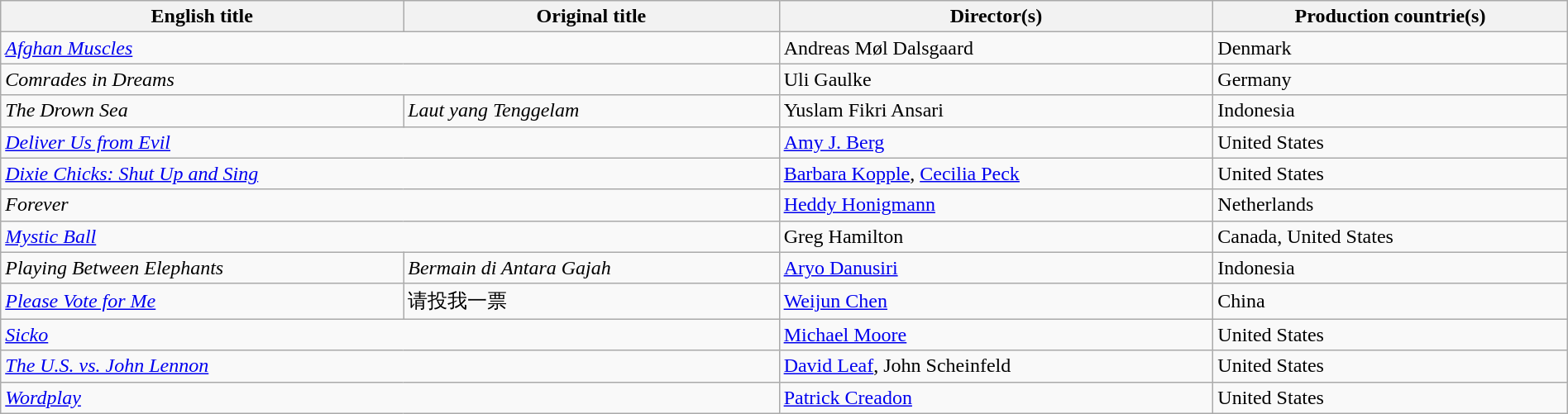<table class="sortable wikitable" style="width:100%; margin-bottom:4px">
<tr>
<th>English title</th>
<th>Original title</th>
<th>Director(s)</th>
<th>Production countrie(s)</th>
</tr>
<tr>
<td colspan="2"><em><a href='#'>Afghan Muscles</a></em></td>
<td>Andreas Møl Dalsgaard</td>
<td>Denmark</td>
</tr>
<tr>
<td colspan="2"><em>Comrades in Dreams</em></td>
<td>Uli Gaulke</td>
<td>Germany</td>
</tr>
<tr>
<td><em>The Drown Sea</em></td>
<td><em>Laut yang Tenggelam</em></td>
<td>Yuslam Fikri Ansari</td>
<td>Indonesia</td>
</tr>
<tr>
<td colspan="2"><em><a href='#'>Deliver Us from Evil</a></em></td>
<td><a href='#'>Amy J. Berg</a></td>
<td>United States</td>
</tr>
<tr>
<td colspan="2"><em><a href='#'>Dixie Chicks: Shut Up and Sing</a></em></td>
<td><a href='#'>Barbara Kopple</a>, <a href='#'>Cecilia Peck</a></td>
<td>United States</td>
</tr>
<tr>
<td colspan="2"><em>Forever</em></td>
<td><a href='#'>Heddy Honigmann</a></td>
<td>Netherlands</td>
</tr>
<tr>
<td colspan="2"><em><a href='#'>Mystic Ball</a></em></td>
<td>Greg Hamilton</td>
<td>Canada, United States</td>
</tr>
<tr>
<td><em>Playing Between Elephants</em></td>
<td><em>Bermain di Antara Gajah</em></td>
<td><a href='#'>Aryo Danusiri</a></td>
<td>Indonesia</td>
</tr>
<tr>
<td><em><a href='#'>Please Vote for Me</a></em></td>
<td>请投我一票</td>
<td><a href='#'>Weijun Chen</a></td>
<td>China</td>
</tr>
<tr>
<td colspan="2"><em><a href='#'>Sicko</a></em></td>
<td><a href='#'>Michael Moore</a></td>
<td>United States</td>
</tr>
<tr>
<td colspan="2"><em><a href='#'>The U.S. vs. John Lennon</a></em></td>
<td><a href='#'>David Leaf</a>, John Scheinfeld</td>
<td>United States</td>
</tr>
<tr>
<td colspan="2"><em><a href='#'>Wordplay</a></em></td>
<td><a href='#'>Patrick Creadon</a></td>
<td>United States</td>
</tr>
</table>
